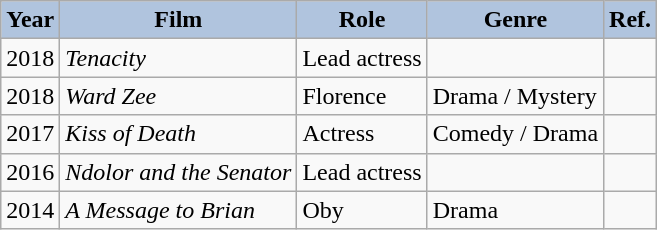<table class="wikitable">
<tr>
<th style="background:#B0C4DE;">Year</th>
<th style="background:#B0C4DE;">Film</th>
<th style="background:#B0C4DE;">Role</th>
<th style="background:#B0C4DE;">Genre</th>
<th style="background:#B0C4DE;">Ref.</th>
</tr>
<tr>
<td>2018</td>
<td><em>Tenacity</em></td>
<td>Lead actress</td>
<td></td>
<td></td>
</tr>
<tr>
<td>2018</td>
<td><em>Ward Zee</em></td>
<td>Florence</td>
<td>Drama / Mystery</td>
<td></td>
</tr>
<tr>
<td>2017</td>
<td><em>Kiss of Death</em></td>
<td>Actress</td>
<td>Comedy / Drama</td>
<td></td>
</tr>
<tr>
<td>2016</td>
<td><em>Ndolor and the Senator</em></td>
<td>Lead actress</td>
<td></td>
<td></td>
</tr>
<tr>
<td>2014</td>
<td><em>A Message to Brian</em></td>
<td>Oby</td>
<td>Drama</td>
<td></td>
</tr>
</table>
